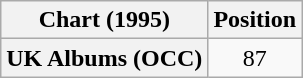<table class="wikitable plainrowheaders" style="text-align:center">
<tr>
<th scope="col">Chart (1995)</th>
<th scope="col">Position</th>
</tr>
<tr>
<th scope="row">UK Albums (OCC)</th>
<td>87</td>
</tr>
</table>
